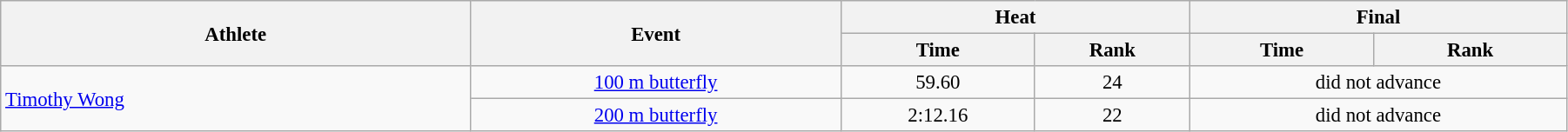<table class=wikitable style="font-size:95%" width="95%">
<tr>
<th rowspan="2">Athlete</th>
<th rowspan="2">Event</th>
<th colspan="2">Heat</th>
<th colspan="2">Final</th>
</tr>
<tr>
<th>Time</th>
<th>Rank</th>
<th>Time</th>
<th>Rank</th>
</tr>
<tr>
<td rowspan=2 width=30%><a href='#'>Timothy Wong</a></td>
<td align=center><a href='#'>100 m butterfly</a></td>
<td align=center>59.60</td>
<td align=center>24</td>
<td colspan=2 align=center>did not advance</td>
</tr>
<tr>
<td align=center><a href='#'>200 m butterfly</a></td>
<td align=center>2:12.16</td>
<td align=center>22</td>
<td colspan=2 align=center>did not advance</td>
</tr>
</table>
